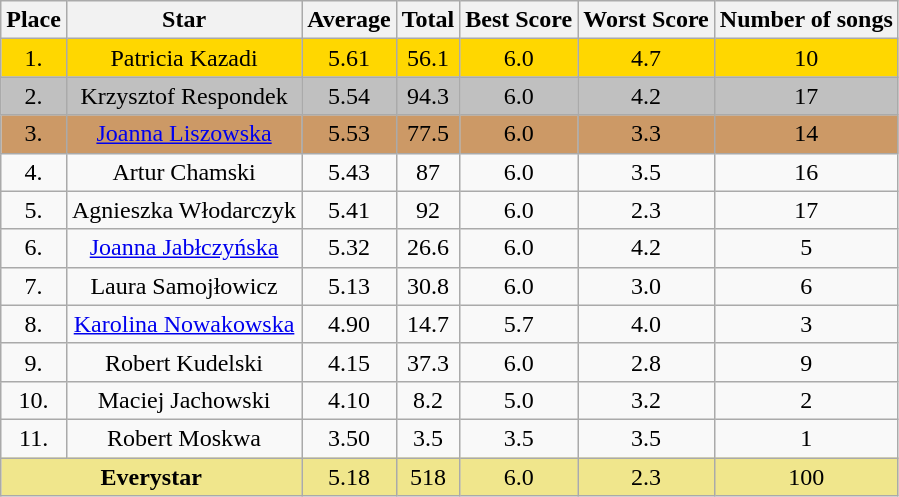<table class="sortable wikitable">
<tr>
<th>Place</th>
<th>Star</th>
<th>Average</th>
<th>Total</th>
<th>Best Score</th>
<th>Worst Score</th>
<th>Number of songs</th>
</tr>
<tr style="background:gold; text-align:center;">
<td>1.</td>
<td>Patricia Kazadi</td>
<td>5.61</td>
<td>56.1</td>
<td>6.0</td>
<td>4.7</td>
<td>10</td>
</tr>
<tr style="background:silver; text-align:center;">
<td>2.</td>
<td>Krzysztof Respondek</td>
<td>5.54</td>
<td>94.3</td>
<td>6.0</td>
<td>4.2</td>
<td>17</td>
</tr>
<tr style="background:#c96; text-align:center;">
<td>3.</td>
<td><a href='#'>Joanna Liszowska</a></td>
<td>5.53</td>
<td>77.5</td>
<td>6.0</td>
<td>3.3</td>
<td>14</td>
</tr>
<tr style="text-align:center;">
<td>4.</td>
<td>Artur Chamski</td>
<td>5.43</td>
<td>87</td>
<td>6.0</td>
<td>3.5</td>
<td>16</td>
</tr>
<tr style="text-align:center;">
<td>5.</td>
<td>Agnieszka Włodarczyk</td>
<td>5.41</td>
<td>92</td>
<td>6.0</td>
<td>2.3</td>
<td>17</td>
</tr>
<tr style="text-align:center;">
<td>6.</td>
<td><a href='#'>Joanna Jabłczyńska</a></td>
<td>5.32</td>
<td>26.6</td>
<td>6.0</td>
<td>4.2</td>
<td>5</td>
</tr>
<tr style="text-align:center;">
<td>7.</td>
<td>Laura Samojłowicz</td>
<td>5.13</td>
<td>30.8</td>
<td>6.0</td>
<td>3.0</td>
<td>6</td>
</tr>
<tr style="text-align:center;">
<td>8.</td>
<td><a href='#'>Karolina Nowakowska</a></td>
<td>4.90</td>
<td>14.7</td>
<td>5.7</td>
<td>4.0</td>
<td>3</td>
</tr>
<tr style="text-align:center;">
<td>9.</td>
<td>Robert Kudelski</td>
<td>4.15</td>
<td>37.3</td>
<td>6.0</td>
<td>2.8</td>
<td>9</td>
</tr>
<tr style="text-align:center;">
<td>10.</td>
<td>Maciej Jachowski</td>
<td>4.10</td>
<td>8.2</td>
<td>5.0</td>
<td>3.2</td>
<td>2</td>
</tr>
<tr style="text-align:center;">
<td>11.</td>
<td>Robert Moskwa</td>
<td>3.50</td>
<td>3.5</td>
<td>3.5</td>
<td>3.5</td>
<td>1</td>
</tr>
<tr style="background:Khaki; text-align:center;">
<td colspan="2"><strong>Everystar</strong></td>
<td>5.18</td>
<td>518</td>
<td>6.0</td>
<td>2.3</td>
<td>100</td>
</tr>
</table>
